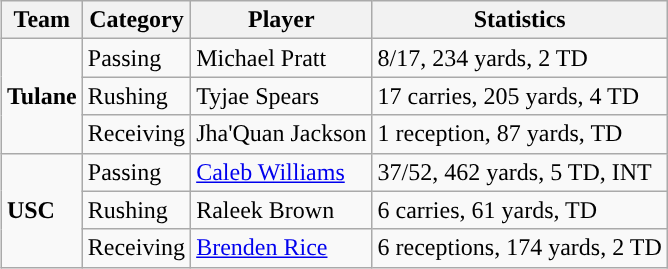<table class="wikitable" style="float: right;">
<tr>
<th>Team</th>
<th>Category</th>
<th>Player</th>
<th>Statistics</th>
</tr>
<tr>
<td rowspan=3><strong>Tulane</strong></td>
<td>Passing</td>
<td>Michael Pratt</td>
<td>8/17, 234 yards, 2 TD</td>
</tr>
<tr>
<td>Rushing</td>
<td>Tyjae Spears</td>
<td>17 carries, 205 yards, 4 TD</td>
</tr>
<tr>
<td>Receiving</td>
<td>Jha'Quan Jackson</td>
<td>1 reception, 87 yards, TD</td>
</tr>
<tr>
<td rowspan=3><strong>USC</strong></td>
<td>Passing</td>
<td><a href='#'>Caleb Williams</a></td>
<td>37/52, 462 yards, 5 TD, INT</td>
</tr>
<tr>
<td>Rushing</td>
<td>Raleek Brown</td>
<td>6 carries, 61 yards, TD</td>
</tr>
<tr>
<td>Receiving</td>
<td><a href='#'>Brenden Rice</a></td>
<td>6 receptions, 174 yards, 2 TD</td>
</tr>
</table>
